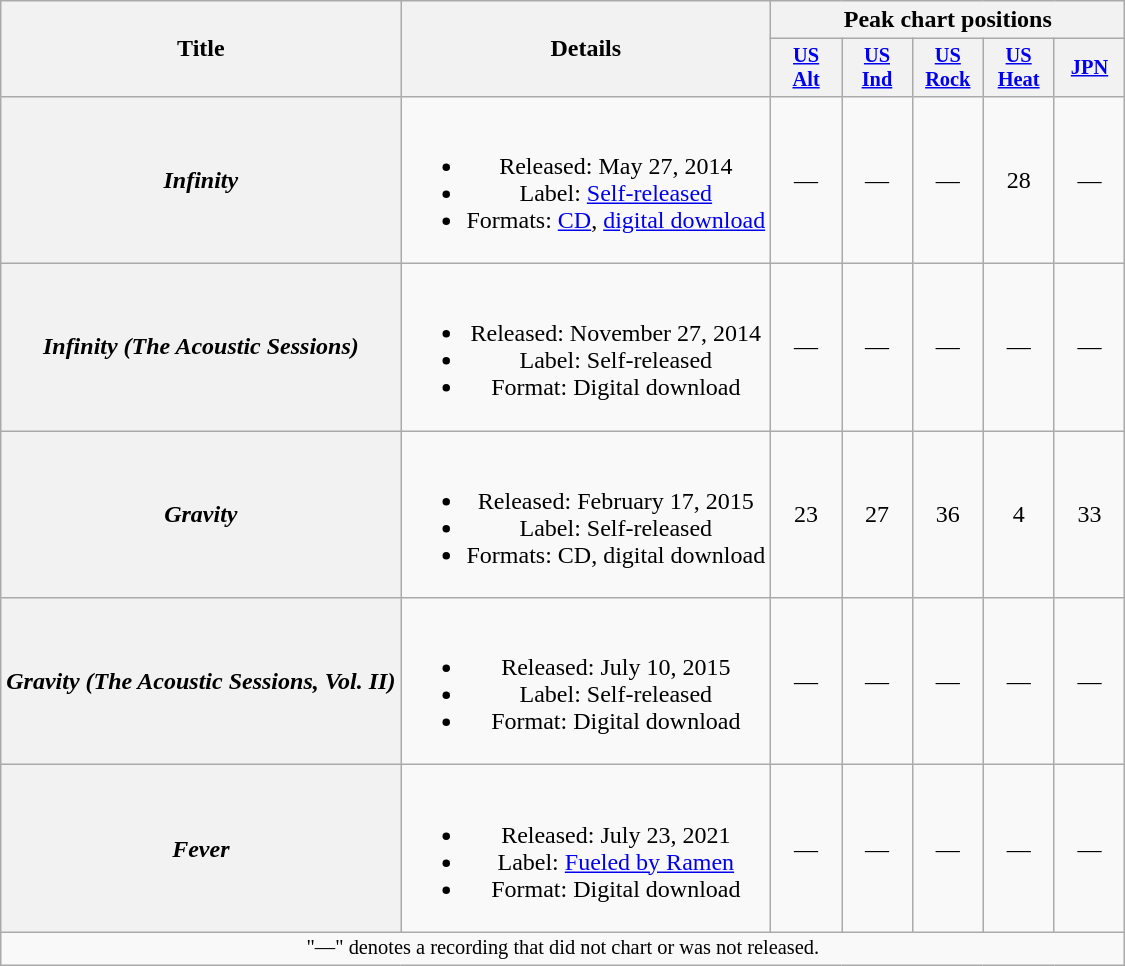<table class="wikitable plainrowheaders" style="text-align:center;">
<tr>
<th scope="col" rowspan="2">Title</th>
<th scope="col" rowspan="2">Details</th>
<th scope="col" colspan="5">Peak chart positions</th>
</tr>
<tr>
<th style="width:3em;font-size:85%"><a href='#'>US<br>Alt</a></th>
<th style="width:3em;font-size:85%"><a href='#'>US<br>Ind</a></th>
<th style="width:3em;font-size:85%"><a href='#'>US<br>Rock</a></th>
<th style="width:3em;font-size:85%"><a href='#'>US<br>Heat</a><br></th>
<th style="width:3em;font-size:85%"><a href='#'>JPN</a><br></th>
</tr>
<tr>
<th scope="row"><em>Infinity</em></th>
<td><br><ul><li>Released: May 27, 2014</li><li>Label: <a href='#'>Self-released</a></li><li>Formats: <a href='#'>CD</a>, <a href='#'>digital download</a></li></ul></td>
<td>—</td>
<td>—</td>
<td>—</td>
<td>28</td>
<td>—</td>
</tr>
<tr>
<th scope="row"><em>Infinity (The Acoustic Sessions)</em></th>
<td><br><ul><li>Released: November 27, 2014</li><li>Label: Self-released</li><li>Format: Digital download</li></ul></td>
<td>—</td>
<td>—</td>
<td>—</td>
<td>—</td>
<td>—</td>
</tr>
<tr>
<th scope="row"><em>Gravity</em></th>
<td><br><ul><li>Released: February 17, 2015</li><li>Label: Self-released</li><li>Formats: CD, digital download</li></ul></td>
<td>23</td>
<td>27</td>
<td>36</td>
<td>4</td>
<td>33</td>
</tr>
<tr>
<th scope="row"><em>Gravity (The Acoustic Sessions, Vol. II)</em></th>
<td><br><ul><li>Released: July 10, 2015</li><li>Label: Self-released</li><li>Format: Digital download</li></ul></td>
<td>—</td>
<td>—</td>
<td>—</td>
<td>—</td>
<td>—</td>
</tr>
<tr>
<th scope="row"><em>Fever</em></th>
<td><br><ul><li>Released: July 23, 2021</li><li>Label: <a href='#'>Fueled by Ramen</a></li><li>Format: Digital download</li></ul></td>
<td>—</td>
<td>—</td>
<td>—</td>
<td>—</td>
<td>—</td>
</tr>
<tr>
<td colspan="7" style="font-size:85%">"—" denotes a recording that did not chart or was not released.</td>
</tr>
</table>
